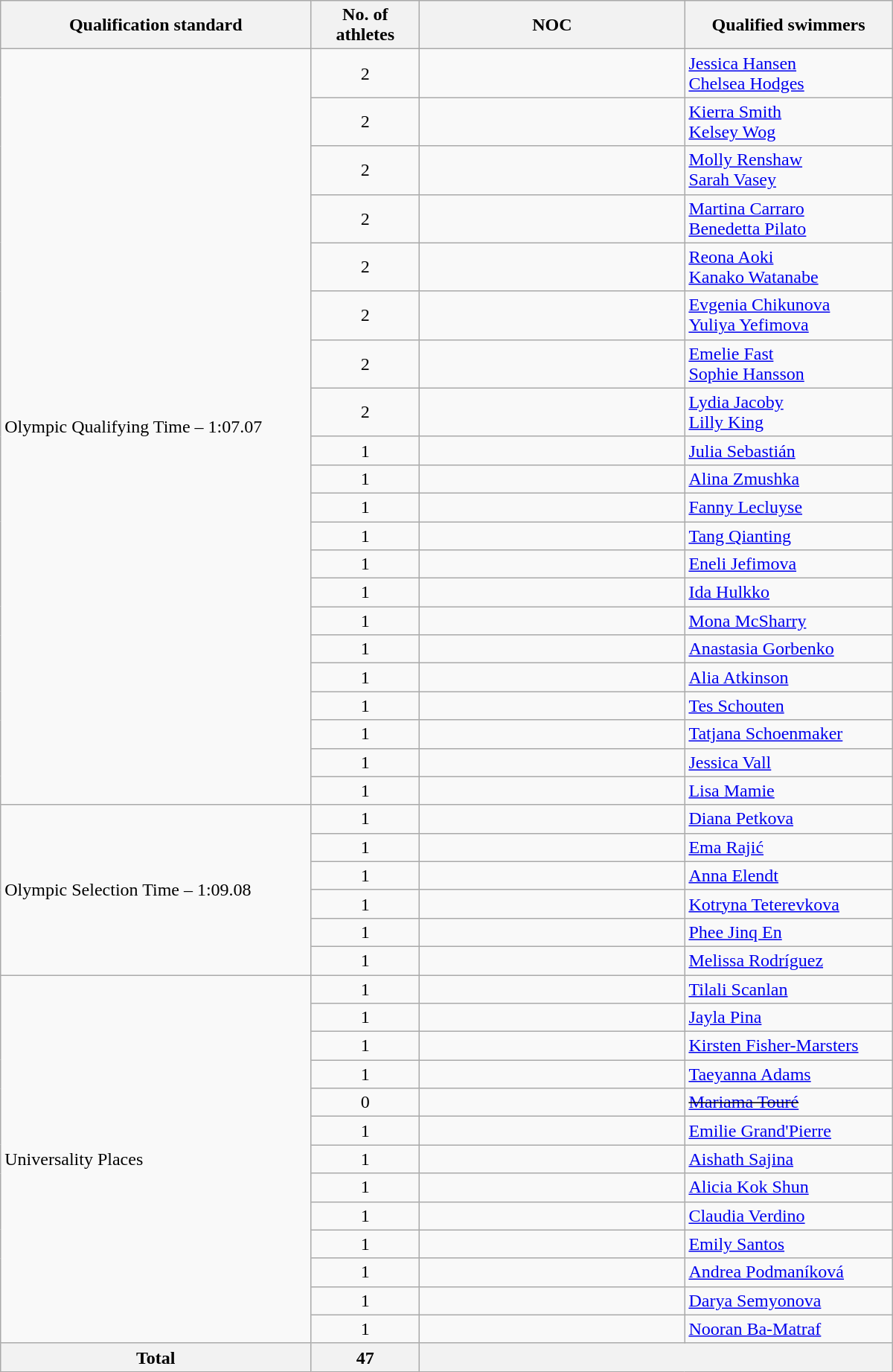<table class=wikitable style="text-align:left" width=800>
<tr>
<th>Qualification standard</th>
<th width=90>No. of athletes</th>
<th width=230>NOC</th>
<th>Qualified swimmers</th>
</tr>
<tr>
<td rowspan=21>Olympic Qualifying Time – 1:07.07</td>
<td align=center>2</td>
<td></td>
<td><a href='#'>Jessica Hansen</a><br><a href='#'>Chelsea Hodges</a></td>
</tr>
<tr>
<td align=center>2</td>
<td></td>
<td><a href='#'>Kierra Smith</a><br><a href='#'>Kelsey Wog</a></td>
</tr>
<tr>
<td align=center>2</td>
<td></td>
<td><a href='#'>Molly Renshaw</a><br><a href='#'>Sarah Vasey</a></td>
</tr>
<tr>
<td align=center>2</td>
<td></td>
<td><a href='#'>Martina Carraro</a><br><a href='#'>Benedetta Pilato</a></td>
</tr>
<tr>
<td align=center>2</td>
<td></td>
<td><a href='#'>Reona Aoki</a><br><a href='#'>Kanako Watanabe</a></td>
</tr>
<tr>
<td align=center>2</td>
<td></td>
<td><a href='#'>Evgenia Chikunova</a><br><a href='#'>Yuliya Yefimova</a></td>
</tr>
<tr>
<td align=center>2</td>
<td></td>
<td><a href='#'>Emelie Fast</a><br><a href='#'>Sophie Hansson</a></td>
</tr>
<tr>
<td align=center>2</td>
<td></td>
<td><a href='#'>Lydia Jacoby</a><br><a href='#'>Lilly King</a></td>
</tr>
<tr>
<td align=center>1</td>
<td></td>
<td><a href='#'>Julia Sebastián</a></td>
</tr>
<tr>
<td align=center>1</td>
<td></td>
<td><a href='#'>Alina Zmushka</a></td>
</tr>
<tr>
<td align=center>1</td>
<td></td>
<td><a href='#'>Fanny Lecluyse</a></td>
</tr>
<tr>
<td align=center>1</td>
<td></td>
<td><a href='#'>Tang Qianting</a></td>
</tr>
<tr>
<td align=center>1</td>
<td></td>
<td><a href='#'>Eneli Jefimova</a></td>
</tr>
<tr>
<td align=center>1</td>
<td></td>
<td><a href='#'>Ida Hulkko</a></td>
</tr>
<tr>
<td align=center>1</td>
<td></td>
<td><a href='#'>Mona McSharry</a></td>
</tr>
<tr>
<td align=center>1</td>
<td></td>
<td><a href='#'>Anastasia Gorbenko</a></td>
</tr>
<tr>
<td align=center>1</td>
<td></td>
<td><a href='#'>Alia Atkinson</a></td>
</tr>
<tr>
<td align=center>1</td>
<td></td>
<td><a href='#'>Tes Schouten</a></td>
</tr>
<tr>
<td align=center>1</td>
<td></td>
<td><a href='#'>Tatjana Schoenmaker</a></td>
</tr>
<tr>
<td align=center>1</td>
<td></td>
<td><a href='#'>Jessica Vall</a></td>
</tr>
<tr>
<td align=center>1</td>
<td></td>
<td><a href='#'>Lisa Mamie</a></td>
</tr>
<tr>
<td rowspan=6>Olympic Selection Time – 1:09.08</td>
<td align=center>1</td>
<td></td>
<td><a href='#'>Diana Petkova</a></td>
</tr>
<tr>
<td align=center>1</td>
<td></td>
<td><a href='#'>Ema Rajić</a></td>
</tr>
<tr>
<td align=center>1</td>
<td></td>
<td><a href='#'>Anna Elendt</a></td>
</tr>
<tr>
<td align=center>1</td>
<td></td>
<td><a href='#'>Kotryna Teterevkova</a></td>
</tr>
<tr>
<td align=center>1</td>
<td></td>
<td><a href='#'>Phee Jinq En</a></td>
</tr>
<tr>
<td align=center>1</td>
<td></td>
<td><a href='#'>Melissa Rodríguez</a></td>
</tr>
<tr>
<td rowspan=13>Universality Places</td>
<td align=center>1</td>
<td></td>
<td><a href='#'>Tilali Scanlan</a></td>
</tr>
<tr>
<td align=center>1</td>
<td></td>
<td><a href='#'>Jayla Pina</a></td>
</tr>
<tr>
<td align=center>1</td>
<td></td>
<td><a href='#'>Kirsten Fisher-Marsters</a></td>
</tr>
<tr>
<td align=center>1</td>
<td></td>
<td><a href='#'>Taeyanna Adams</a></td>
</tr>
<tr>
<td align=center>0</td>
<td><s></s></td>
<td><s><a href='#'>Mariama Touré</a></s></td>
</tr>
<tr>
<td align=center>1</td>
<td></td>
<td><a href='#'>Emilie Grand'Pierre</a></td>
</tr>
<tr>
<td align=center>1</td>
<td></td>
<td><a href='#'>Aishath Sajina</a></td>
</tr>
<tr>
<td align=center>1</td>
<td></td>
<td><a href='#'>Alicia Kok Shun</a></td>
</tr>
<tr>
<td align=center>1</td>
<td></td>
<td><a href='#'>Claudia Verdino</a></td>
</tr>
<tr>
<td align=center>1</td>
<td></td>
<td><a href='#'>Emily Santos</a></td>
</tr>
<tr>
<td align=center>1</td>
<td></td>
<td><a href='#'>Andrea Podmaníková</a></td>
</tr>
<tr>
<td align=center>1</td>
<td></td>
<td><a href='#'>Darya Semyonova</a></td>
</tr>
<tr>
<td align=center>1</td>
<td></td>
<td><a href='#'>Nooran Ba-Matraf</a></td>
</tr>
<tr>
<th><strong>Total</strong></th>
<th>47</th>
<th colspan=2></th>
</tr>
</table>
